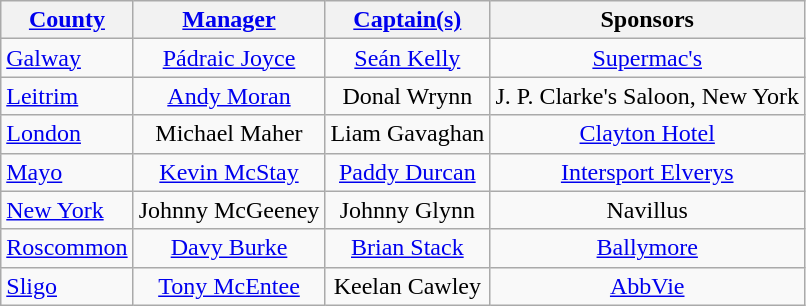<table class="wikitable sortable" style="text-align:center">
<tr>
<th><a href='#'>County</a></th>
<th><a href='#'>Manager</a></th>
<th><a href='#'>Captain(s)</a></th>
<th>Sponsors</th>
</tr>
<tr>
<td style="text-align:left"> <a href='#'>Galway</a></td>
<td><a href='#'>Pádraic Joyce</a></td>
<td><a href='#'>Seán Kelly</a></td>
<td><a href='#'>Supermac's</a></td>
</tr>
<tr>
<td style="text-align:left"> <a href='#'>Leitrim</a></td>
<td><a href='#'>Andy Moran</a></td>
<td>Donal Wrynn</td>
<td>J. P. Clarke's Saloon, New York</td>
</tr>
<tr>
<td style="text-align:left"> <a href='#'>London</a></td>
<td>Michael Maher</td>
<td>Liam Gavaghan</td>
<td><a href='#'>Clayton Hotel</a></td>
</tr>
<tr>
<td style="text-align:left"> <a href='#'>Mayo</a></td>
<td><a href='#'>Kevin McStay</a></td>
<td><a href='#'>Paddy Durcan</a></td>
<td><a href='#'>Intersport Elverys</a></td>
</tr>
<tr>
<td style="text-align:left"> <a href='#'>New York</a></td>
<td>Johnny McGeeney</td>
<td>Johnny Glynn</td>
<td>Navillus</td>
</tr>
<tr>
<td style="text-align:left"> <a href='#'>Roscommon</a></td>
<td><a href='#'>Davy Burke</a></td>
<td><a href='#'>Brian Stack</a></td>
<td><a href='#'>Ballymore</a></td>
</tr>
<tr>
<td style="text-align:left"> <a href='#'>Sligo</a></td>
<td><a href='#'>Tony McEntee</a></td>
<td>Keelan Cawley</td>
<td><a href='#'>AbbVie</a></td>
</tr>
</table>
